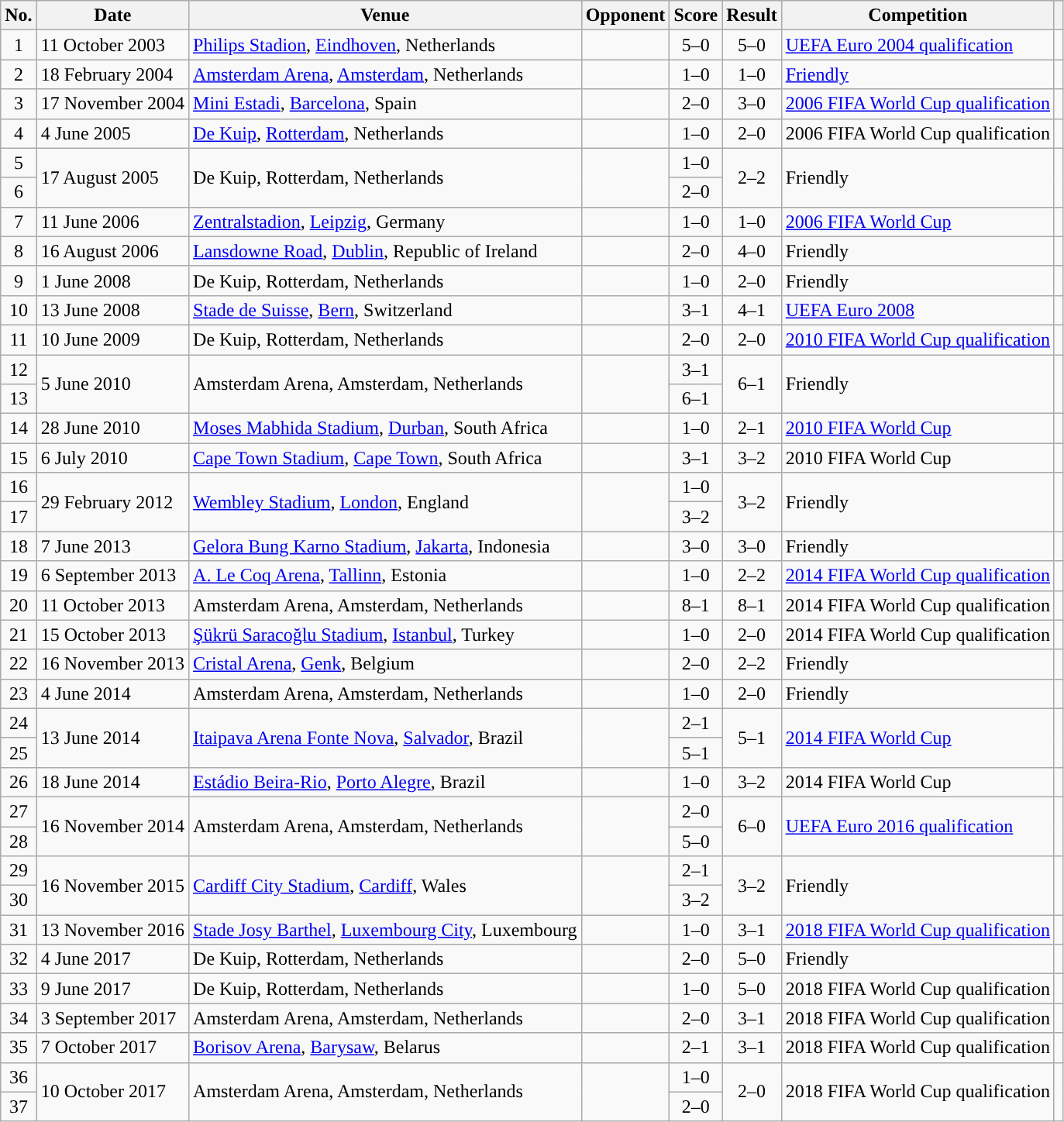<table class="wikitable sortable">
<tr>
<th scope="col">No.</th>
<th scope="col" data-sort-type="date">Date</th>
<th scope="col">Venue</th>
<th scope="col">Opponent</th>
<th scope="col">Score</th>
<th scope="col">Result</th>
<th scope="col">Competition</th>
<th scope="col" class="unsortable"></th>
</tr>
<tr>
<td align="center">1</td>
<td>11 October 2003</td>
<td><a href='#'>Philips Stadion</a>, <a href='#'>Eindhoven</a>, Netherlands</td>
<td></td>
<td align="center">5–0</td>
<td align="center">5–0</td>
<td><a href='#'>UEFA Euro 2004 qualification</a></td>
<td></td>
</tr>
<tr>
<td align="center">2</td>
<td>18 February 2004</td>
<td><a href='#'>Amsterdam Arena</a>, <a href='#'>Amsterdam</a>, Netherlands</td>
<td></td>
<td align="center">1–0</td>
<td align="center">1–0</td>
<td><a href='#'>Friendly</a></td>
<td></td>
</tr>
<tr>
<td align="center">3</td>
<td>17 November 2004</td>
<td><a href='#'>Mini Estadi</a>, <a href='#'>Barcelona</a>, Spain</td>
<td></td>
<td align="center">2–0</td>
<td align="center">3–0</td>
<td><a href='#'>2006 FIFA World Cup qualification</a></td>
<td></td>
</tr>
<tr>
<td align="center">4</td>
<td>4 June 2005</td>
<td><a href='#'>De Kuip</a>, <a href='#'>Rotterdam</a>, Netherlands</td>
<td></td>
<td align="center">1–0</td>
<td align="center">2–0</td>
<td>2006 FIFA World Cup qualification</td>
<td></td>
</tr>
<tr>
<td align="center">5</td>
<td rowspan="2">17 August 2005</td>
<td rowspan="2">De Kuip, Rotterdam, Netherlands</td>
<td rowspan="2"></td>
<td align="center">1–0</td>
<td rowspan="2" style="text-align:center">2–2</td>
<td rowspan="2">Friendly</td>
<td rowspan="2"></td>
</tr>
<tr>
<td align="center">6</td>
<td align="center">2–0</td>
</tr>
<tr>
<td align="center">7</td>
<td>11 June 2006</td>
<td><a href='#'>Zentralstadion</a>, <a href='#'>Leipzig</a>, Germany</td>
<td></td>
<td align="center">1–0</td>
<td align="center">1–0</td>
<td><a href='#'>2006 FIFA World Cup</a></td>
<td></td>
</tr>
<tr>
<td align="center">8</td>
<td>16 August 2006</td>
<td><a href='#'>Lansdowne Road</a>, <a href='#'>Dublin</a>, Republic of Ireland</td>
<td></td>
<td align="center">2–0</td>
<td align="center">4–0</td>
<td>Friendly</td>
<td></td>
</tr>
<tr>
<td align="center">9</td>
<td>1 June 2008</td>
<td>De Kuip, Rotterdam, Netherlands</td>
<td></td>
<td align="center">1–0</td>
<td align="center">2–0</td>
<td>Friendly</td>
<td></td>
</tr>
<tr>
<td align="center">10</td>
<td>13 June 2008</td>
<td><a href='#'>Stade de Suisse</a>, <a href='#'>Bern</a>, Switzerland</td>
<td></td>
<td align="center">3–1</td>
<td align="center">4–1</td>
<td><a href='#'>UEFA Euro 2008</a></td>
<td></td>
</tr>
<tr>
<td align="center">11</td>
<td>10 June 2009</td>
<td>De Kuip, Rotterdam, Netherlands</td>
<td></td>
<td align="center">2–0</td>
<td align="center">2–0</td>
<td><a href='#'>2010 FIFA World Cup qualification</a></td>
<td></td>
</tr>
<tr>
<td align="center">12</td>
<td rowspan="2">5 June 2010</td>
<td rowspan="2">Amsterdam Arena, Amsterdam, Netherlands</td>
<td rowspan="2"></td>
<td align="center">3–1</td>
<td rowspan="2" style="text-align:center">6–1</td>
<td rowspan="2">Friendly</td>
<td rowspan="2"></td>
</tr>
<tr>
<td align="center">13</td>
<td align="center">6–1</td>
</tr>
<tr>
<td align="center">14</td>
<td>28 June 2010</td>
<td><a href='#'>Moses Mabhida Stadium</a>, <a href='#'>Durban</a>, South Africa</td>
<td></td>
<td align="center">1–0</td>
<td align="center">2–1</td>
<td><a href='#'>2010 FIFA World Cup</a></td>
<td></td>
</tr>
<tr>
<td align="center">15</td>
<td>6 July 2010</td>
<td><a href='#'>Cape Town Stadium</a>, <a href='#'>Cape Town</a>, South Africa</td>
<td></td>
<td align="center">3–1</td>
<td align="center">3–2</td>
<td>2010 FIFA World Cup</td>
<td></td>
</tr>
<tr>
<td align="center">16</td>
<td rowspan="2">29 February 2012</td>
<td rowspan="2"><a href='#'>Wembley Stadium</a>, <a href='#'>London</a>, England</td>
<td rowspan="2"></td>
<td align="center">1–0</td>
<td rowspan="2" style="text-align:center">3–2</td>
<td rowspan="2">Friendly</td>
<td rowspan="2"></td>
</tr>
<tr>
<td align="center">17</td>
<td align="center">3–2</td>
</tr>
<tr>
<td align="center">18</td>
<td>7 June 2013</td>
<td><a href='#'>Gelora Bung Karno Stadium</a>, <a href='#'>Jakarta</a>, Indonesia</td>
<td></td>
<td align="center">3–0</td>
<td align="center">3–0</td>
<td>Friendly</td>
<td></td>
</tr>
<tr>
<td align="center">19</td>
<td>6 September 2013</td>
<td><a href='#'>A. Le Coq Arena</a>, <a href='#'>Tallinn</a>, Estonia</td>
<td></td>
<td align="center">1–0</td>
<td align="center">2–2</td>
<td><a href='#'>2014 FIFA World Cup qualification</a></td>
<td></td>
</tr>
<tr>
<td align="center">20</td>
<td>11 October 2013</td>
<td>Amsterdam Arena, Amsterdam, Netherlands</td>
<td></td>
<td align="center">8–1</td>
<td align="center">8–1</td>
<td>2014 FIFA World Cup qualification</td>
<td></td>
</tr>
<tr>
<td align="center">21</td>
<td>15 October 2013</td>
<td><a href='#'>Şükrü Saracoğlu Stadium</a>, <a href='#'>Istanbul</a>, Turkey</td>
<td></td>
<td align="center">1–0</td>
<td align="center">2–0</td>
<td>2014 FIFA World Cup qualification</td>
<td></td>
</tr>
<tr>
<td align="center">22</td>
<td>16 November 2013</td>
<td><a href='#'>Cristal Arena</a>, <a href='#'>Genk</a>, Belgium</td>
<td></td>
<td align="center">2–0</td>
<td align="center">2–2</td>
<td>Friendly</td>
<td></td>
</tr>
<tr>
<td align="center">23</td>
<td>4 June 2014</td>
<td>Amsterdam Arena, Amsterdam, Netherlands</td>
<td></td>
<td align="center">1–0</td>
<td align="center">2–0</td>
<td>Friendly</td>
<td></td>
</tr>
<tr>
<td align="center">24</td>
<td rowspan="2">13 June 2014</td>
<td rowspan="2"><a href='#'>Itaipava Arena Fonte Nova</a>, <a href='#'>Salvador</a>, Brazil</td>
<td rowspan="2"></td>
<td align="center">2–1</td>
<td rowspan="2" style="text-align:center">5–1</td>
<td rowspan="2"><a href='#'>2014 FIFA World Cup</a></td>
<td rowspan="2"></td>
</tr>
<tr>
<td align="center">25</td>
<td align="center">5–1</td>
</tr>
<tr>
<td align="center">26</td>
<td>18 June 2014</td>
<td><a href='#'>Estádio Beira-Rio</a>, <a href='#'>Porto Alegre</a>, Brazil</td>
<td></td>
<td align="center">1–0</td>
<td align="center">3–2</td>
<td>2014 FIFA World Cup</td>
<td></td>
</tr>
<tr>
<td align="center">27</td>
<td rowspan="2">16 November 2014</td>
<td rowspan="2">Amsterdam Arena, Amsterdam, Netherlands</td>
<td rowspan="2"></td>
<td align="center">2–0</td>
<td rowspan="2" style="text-align:center">6–0</td>
<td rowspan="2"><a href='#'>UEFA Euro 2016 qualification</a></td>
<td rowspan="2"></td>
</tr>
<tr>
<td align="center">28</td>
<td align="center">5–0</td>
</tr>
<tr>
<td align="center">29</td>
<td rowspan="2">16 November 2015</td>
<td rowspan="2"><a href='#'>Cardiff City Stadium</a>, <a href='#'>Cardiff</a>, Wales</td>
<td rowspan="2"></td>
<td align="center">2–1</td>
<td rowspan="2" style="text-align:center">3–2</td>
<td rowspan="2">Friendly</td>
<td rowspan="2"></td>
</tr>
<tr>
<td align="center">30</td>
<td align="center">3–2</td>
</tr>
<tr>
<td align="center">31</td>
<td>13 November 2016</td>
<td><a href='#'>Stade Josy Barthel</a>, <a href='#'>Luxembourg City</a>, Luxembourg</td>
<td></td>
<td align="center">1–0</td>
<td align="center">3–1</td>
<td><a href='#'>2018 FIFA World Cup qualification</a></td>
<td></td>
</tr>
<tr>
<td align="center">32</td>
<td>4 June 2017</td>
<td>De Kuip, Rotterdam, Netherlands</td>
<td></td>
<td align="center">2–0</td>
<td align="center">5–0</td>
<td>Friendly</td>
<td></td>
</tr>
<tr>
<td align="center">33</td>
<td>9 June 2017</td>
<td>De Kuip, Rotterdam, Netherlands</td>
<td></td>
<td align="center">1–0</td>
<td align="center">5–0</td>
<td>2018 FIFA World Cup qualification</td>
<td></td>
</tr>
<tr>
<td align="center">34</td>
<td>3 September 2017</td>
<td>Amsterdam Arena, Amsterdam, Netherlands</td>
<td></td>
<td align="center">2–0</td>
<td align="center">3–1</td>
<td>2018 FIFA World Cup qualification</td>
<td></td>
</tr>
<tr>
<td align="center">35</td>
<td>7 October 2017</td>
<td><a href='#'>Borisov Arena</a>, <a href='#'>Barysaw</a>, Belarus</td>
<td></td>
<td align="center">2–1</td>
<td align="center">3–1</td>
<td>2018 FIFA World Cup qualification</td>
<td></td>
</tr>
<tr>
<td align="center">36</td>
<td rowspan="2">10 October 2017</td>
<td rowspan="2">Amsterdam Arena, Amsterdam, Netherlands</td>
<td rowspan="2"></td>
<td align="center">1–0</td>
<td rowspan="2" style="text-align:center">2–0</td>
<td rowspan="2">2018 FIFA World Cup qualification</td>
<td rowspan="2"></td>
</tr>
<tr>
<td align="center">37</td>
<td align="center">2–0</td>
</tr>
</table>
